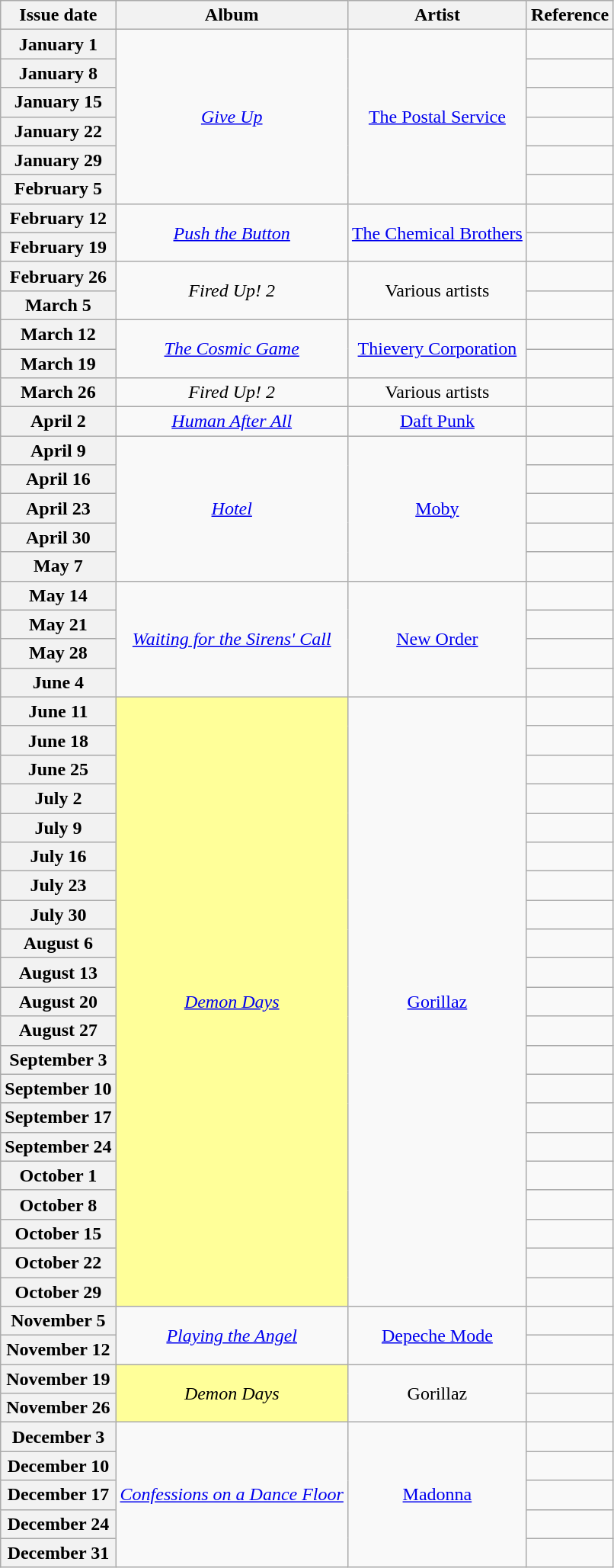<table class="wikitable plainrowheaders" style="text-align:center">
<tr>
<th scope="col">Issue date</th>
<th scope="col">Album</th>
<th scope="col">Artist</th>
<th scope="col">Reference</th>
</tr>
<tr>
<th scope="row">January 1</th>
<td rowspan="6"><em><a href='#'>Give Up</a></em></td>
<td rowspan="6"><a href='#'>The Postal Service</a></td>
<td></td>
</tr>
<tr>
<th scope="row">January 8</th>
<td></td>
</tr>
<tr>
<th scope="row">January 15</th>
<td></td>
</tr>
<tr>
<th scope="row">January 22</th>
<td></td>
</tr>
<tr>
<th scope="row">January 29</th>
<td></td>
</tr>
<tr>
<th scope="row">February 5</th>
<td></td>
</tr>
<tr>
<th scope="row">February 12</th>
<td rowspan="2"><em><a href='#'>Push the Button</a></em></td>
<td rowspan="2"><a href='#'>The Chemical Brothers</a></td>
<td></td>
</tr>
<tr>
<th scope="row">February 19</th>
<td></td>
</tr>
<tr>
<th scope="row">February 26</th>
<td rowspan="2"><em>Fired Up! 2</em></td>
<td rowspan="2">Various artists</td>
<td></td>
</tr>
<tr>
<th scope="row">March 5</th>
<td></td>
</tr>
<tr>
<th scope="row">March 12</th>
<td rowspan="2"><em><a href='#'>The Cosmic Game</a></em></td>
<td rowspan="2"><a href='#'>Thievery Corporation</a></td>
<td></td>
</tr>
<tr>
<th scope="row">March 19</th>
<td></td>
</tr>
<tr>
<th scope="row">March 26</th>
<td><em>Fired Up! 2</em></td>
<td>Various artists</td>
<td></td>
</tr>
<tr>
<th scope="row">April 2</th>
<td><em><a href='#'>Human After All</a></em></td>
<td><a href='#'>Daft Punk</a></td>
<td></td>
</tr>
<tr>
<th scope="row">April 9</th>
<td rowspan="5"><em><a href='#'>Hotel</a></em></td>
<td rowspan="5"><a href='#'>Moby</a></td>
<td></td>
</tr>
<tr>
<th scope="row">April 16</th>
<td></td>
</tr>
<tr>
<th scope="row">April 23</th>
<td></td>
</tr>
<tr>
<th scope="row">April 30</th>
<td></td>
</tr>
<tr>
<th scope="row">May 7</th>
<td></td>
</tr>
<tr>
<th scope="row">May 14</th>
<td rowspan="4"><em><a href='#'>Waiting for the Sirens' Call</a></em></td>
<td rowspan="4"><a href='#'>New Order</a></td>
<td></td>
</tr>
<tr>
<th scope="row">May 21</th>
<td></td>
</tr>
<tr>
<th scope="row">May 28</th>
<td></td>
</tr>
<tr>
<th scope="row">June 4</th>
<td></td>
</tr>
<tr>
<th scope="row">June 11</th>
<td bgcolor=#FFFF99 rowspan="21"><em><a href='#'>Demon Days</a></em> </td>
<td rowspan="21"><a href='#'>Gorillaz</a></td>
<td></td>
</tr>
<tr>
<th scope="row">June 18</th>
<td></td>
</tr>
<tr>
<th scope="row">June 25</th>
<td></td>
</tr>
<tr>
<th scope="row">July 2</th>
<td></td>
</tr>
<tr>
<th scope="row">July 9</th>
<td></td>
</tr>
<tr>
<th scope="row">July 16</th>
<td></td>
</tr>
<tr>
<th scope="row">July 23</th>
<td></td>
</tr>
<tr>
<th scope="row">July 30</th>
<td></td>
</tr>
<tr>
<th scope="row">August 6</th>
<td></td>
</tr>
<tr>
<th scope="row">August 13</th>
<td></td>
</tr>
<tr>
<th scope="row">August 20</th>
<td></td>
</tr>
<tr>
<th scope="row">August 27</th>
<td></td>
</tr>
<tr>
<th scope="row">September 3</th>
<td></td>
</tr>
<tr>
<th scope="row">September 10</th>
<td></td>
</tr>
<tr>
<th scope="row">September 17</th>
<td></td>
</tr>
<tr>
<th scope="row">September 24</th>
<td></td>
</tr>
<tr>
<th scope="row">October 1</th>
<td></td>
</tr>
<tr>
<th scope="row">October 8</th>
<td></td>
</tr>
<tr>
<th scope="row">October 15</th>
<td></td>
</tr>
<tr>
<th scope="row">October 22</th>
<td></td>
</tr>
<tr>
<th scope="row">October 29</th>
<td></td>
</tr>
<tr>
<th scope="row">November 5</th>
<td rowspan="2"><em><a href='#'>Playing the Angel</a></em></td>
<td rowspan="2"><a href='#'>Depeche Mode</a></td>
<td></td>
</tr>
<tr>
<th scope="row">November 12</th>
<td></td>
</tr>
<tr>
<th scope="row">November 19</th>
<td bgcolor=#FFFF99 rowspan="2"><em>Demon Days</em> </td>
<td rowspan="2">Gorillaz</td>
<td></td>
</tr>
<tr>
<th scope="row">November 26</th>
<td></td>
</tr>
<tr>
<th scope="row">December 3</th>
<td rowspan="5"><em><a href='#'>Confessions on a Dance Floor</a></em></td>
<td rowspan="5"><a href='#'>Madonna</a></td>
<td></td>
</tr>
<tr>
<th scope="row">December 10</th>
<td></td>
</tr>
<tr>
<th scope="row">December 17</th>
<td></td>
</tr>
<tr>
<th scope="row">December 24</th>
<td></td>
</tr>
<tr>
<th scope="row">December 31</th>
<td></td>
</tr>
</table>
